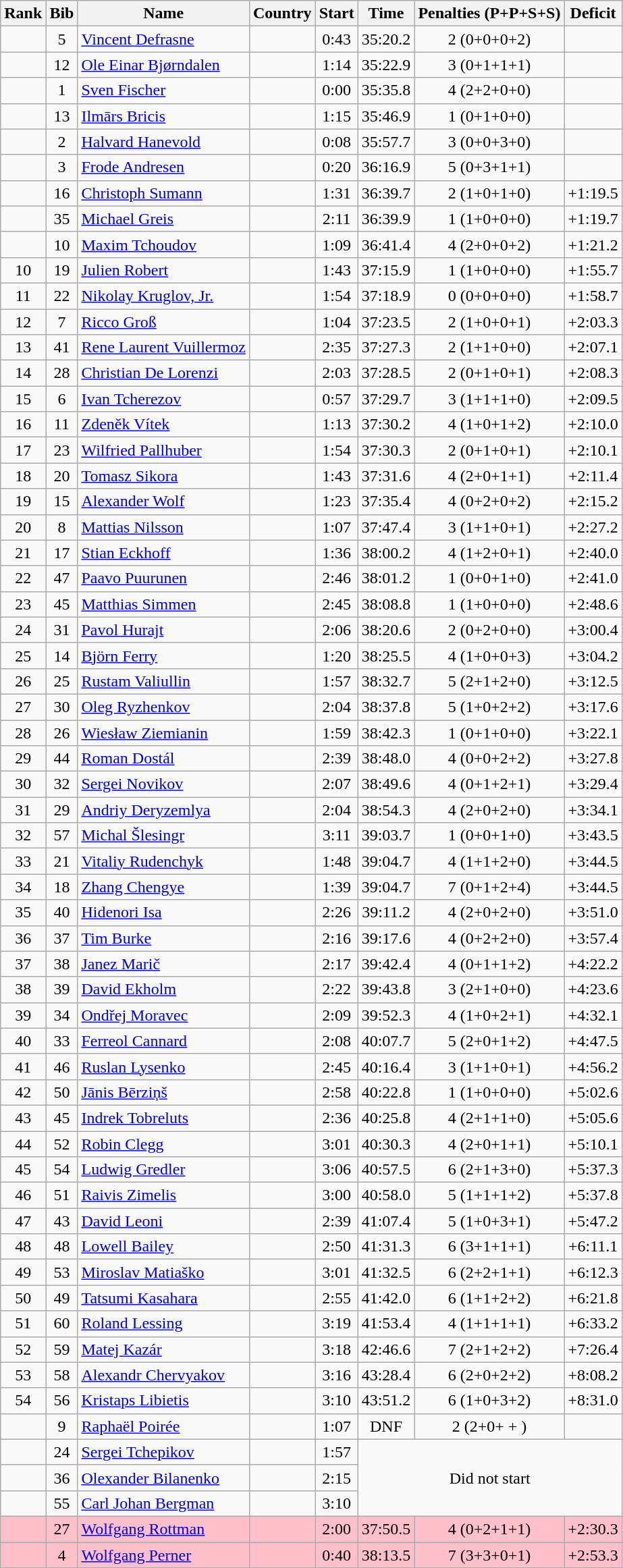<table class="wikitable sortable" style="text-align:center">
<tr>
<th>Rank</th>
<th>Bib</th>
<th>Name</th>
<th>Country</th>
<th>Start</th>
<th>Time</th>
<th>Penalties (P+P+S+S)</th>
<th>Deficit</th>
</tr>
<tr>
<td></td>
<td>5</td>
<td align="left"><a href='#'>Vincent Defrasne</a></td>
<td align=left></td>
<td>0:43</td>
<td>35:20.2</td>
<td>2 (0+0+0+2)</td>
<td></td>
</tr>
<tr>
<td></td>
<td>12</td>
<td align="left"><a href='#'>Ole Einar Bjørndalen</a></td>
<td align=left></td>
<td>1:14</td>
<td>35:22.9</td>
<td>3 (0+1+1+1)</td>
<td></td>
</tr>
<tr>
<td></td>
<td>1</td>
<td align="left"><a href='#'>Sven Fischer</a></td>
<td align=left></td>
<td>0:00</td>
<td>35:35.8</td>
<td>4 (2+2+0+0)</td>
<td></td>
</tr>
<tr>
<td></td>
<td>13</td>
<td align="left"><a href='#'>Ilmārs Bricis</a></td>
<td align=left></td>
<td>1:15</td>
<td>35:46.9</td>
<td>1 (0+1+0+0)</td>
<td></td>
</tr>
<tr>
<td></td>
<td>2</td>
<td align="left"><a href='#'>Halvard Hanevold</a></td>
<td align=left></td>
<td>0:08</td>
<td>35:57.7</td>
<td>3 (0+0+3+0)</td>
<td></td>
</tr>
<tr>
<td></td>
<td>3</td>
<td align="left"><a href='#'>Frode Andresen</a></td>
<td align=left></td>
<td>0:20</td>
<td>36:16.9</td>
<td>5 (0+3+1+1)</td>
<td></td>
</tr>
<tr>
<td></td>
<td>16</td>
<td align="left"><a href='#'>Christoph Sumann</a></td>
<td align=left></td>
<td>1:31</td>
<td>36:39.7</td>
<td>2 (1+0+1+0)</td>
<td>+1:19.5</td>
</tr>
<tr>
<td></td>
<td>35</td>
<td align="left"><a href='#'>Michael Greis</a></td>
<td align=left></td>
<td>2:11</td>
<td>36:39.9</td>
<td>1 (1+0+0+0)</td>
<td>+1:19.7</td>
</tr>
<tr>
<td></td>
<td>10</td>
<td align="left"><a href='#'>Maxim Tchoudov</a></td>
<td align=left></td>
<td>1:09</td>
<td>36:41.4</td>
<td>4 (2+0+0+2)</td>
<td>+1:21.2</td>
</tr>
<tr>
<td>10</td>
<td>19</td>
<td align="left"><a href='#'>Julien Robert</a></td>
<td align=left></td>
<td>1:43</td>
<td>37:15.9</td>
<td>1 (1+0+0+0)</td>
<td>+1:55.7</td>
</tr>
<tr>
<td>11</td>
<td>22</td>
<td align="left"><a href='#'>Nikolay Kruglov, Jr.</a></td>
<td align=left></td>
<td>1:54</td>
<td>37:18.9</td>
<td>0 (0+0+0+0)</td>
<td>+1:58.7</td>
</tr>
<tr>
<td>12</td>
<td>7</td>
<td align="left"><a href='#'>Ricco Groß</a></td>
<td align=left></td>
<td>1:04</td>
<td>37:23.5</td>
<td>2 (1+0+0+1)</td>
<td>+2:03.3</td>
</tr>
<tr>
<td>13</td>
<td>41</td>
<td align="left"><a href='#'>Rene Laurent Vuillermoz</a></td>
<td align=left></td>
<td>2:35</td>
<td>37:27.3</td>
<td>2 (1+1+0+0)</td>
<td>+2:07.1</td>
</tr>
<tr>
<td>14</td>
<td>28</td>
<td align="left"><a href='#'>Christian De Lorenzi</a></td>
<td align=left></td>
<td>2:03</td>
<td>37:28.5</td>
<td>2 (0+1+0+1)</td>
<td>+2:08.3</td>
</tr>
<tr>
<td>15</td>
<td>6</td>
<td align="left"><a href='#'>Ivan Tcherezov</a></td>
<td align=left></td>
<td>0:57</td>
<td>37:29.7</td>
<td>3 (1+1+1+0)</td>
<td>+2:09.5</td>
</tr>
<tr>
<td>16</td>
<td>11</td>
<td align="left"><a href='#'>Zdeněk Vítek</a></td>
<td align=left></td>
<td>1:13</td>
<td>37:30.2</td>
<td>4 (1+0+1+2)</td>
<td>+2:10.0</td>
</tr>
<tr>
<td>17</td>
<td>23</td>
<td align="left"><a href='#'>Wilfried Pallhuber</a></td>
<td align=left></td>
<td>1:54</td>
<td>37:30.3</td>
<td>2 (0+1+0+1)</td>
<td>+2:10.1</td>
</tr>
<tr>
<td>18</td>
<td>20</td>
<td align="left"><a href='#'>Tomasz Sikora</a></td>
<td align=left></td>
<td>1:43</td>
<td>37:31.6</td>
<td>4 (2+0+1+1)</td>
<td>+2:11.4</td>
</tr>
<tr>
<td>19</td>
<td>15</td>
<td align="left"><a href='#'>Alexander Wolf</a></td>
<td align=left></td>
<td>1:23</td>
<td>37:35.4</td>
<td>4 (0+2+0+2)</td>
<td>+2:15.2</td>
</tr>
<tr>
<td>20</td>
<td>8</td>
<td align="left"><a href='#'>Mattias Nilsson</a></td>
<td align=left></td>
<td>1:07</td>
<td>37:47.4</td>
<td>3 (1+1+0+1)</td>
<td>+2:27.2</td>
</tr>
<tr>
<td>21</td>
<td>17</td>
<td align="left"><a href='#'>Stian Eckhoff</a></td>
<td align=left></td>
<td>1:36</td>
<td>38:00.2</td>
<td>4 (1+2+0+1)</td>
<td>+2:40.0</td>
</tr>
<tr>
<td>22</td>
<td>47</td>
<td align="left"><a href='#'>Paavo Puurunen</a></td>
<td align=left></td>
<td>2:46</td>
<td>38:01.2</td>
<td>1 (0+0+1+0)</td>
<td>+2:41.0</td>
</tr>
<tr>
<td>23</td>
<td>45</td>
<td align="left"><a href='#'>Matthias Simmen</a></td>
<td align=left></td>
<td>2:45</td>
<td>38:08.8</td>
<td>1 (1+0+0+0)</td>
<td>+2:48.6</td>
</tr>
<tr>
<td>24</td>
<td>31</td>
<td align="left"><a href='#'>Pavol Hurajt</a></td>
<td align=left></td>
<td>2:06</td>
<td>38:20.6</td>
<td>2 (0+2+0+0)</td>
<td>+3:00.4</td>
</tr>
<tr>
<td>25</td>
<td>14</td>
<td align="left"><a href='#'>Björn Ferry</a></td>
<td align=left></td>
<td>1:20</td>
<td>38:25.5</td>
<td>4 (1+0+0+3)</td>
<td>+3:04.2</td>
</tr>
<tr>
<td>26</td>
<td>25</td>
<td align="left"><a href='#'>Rustam Valiullin</a></td>
<td align=left></td>
<td>1:57</td>
<td>38:32.7</td>
<td>5 (2+1+2+0)</td>
<td>+3:12.5</td>
</tr>
<tr>
<td>27</td>
<td>30</td>
<td align="left"><a href='#'>Oleg Ryzhenkov</a></td>
<td align=left></td>
<td>2:04</td>
<td>38:37.8</td>
<td>5 (1+0+2+2)</td>
<td>+3:17.6</td>
</tr>
<tr>
<td>28</td>
<td>26</td>
<td align="left"><a href='#'>Wiesław Ziemianin</a></td>
<td align=left></td>
<td>1:59</td>
<td>38:42.3</td>
<td>1 (0+1+0+0)</td>
<td>+3:22.1</td>
</tr>
<tr>
<td>29</td>
<td>44</td>
<td align="left"><a href='#'>Roman Dostál</a></td>
<td align=left></td>
<td>2:39</td>
<td>38:48.0</td>
<td>4 (0+0+2+2)</td>
<td>+3:27.8</td>
</tr>
<tr>
<td>30</td>
<td>32</td>
<td align="left"><a href='#'>Sergei Novikov</a></td>
<td align=left></td>
<td>2:07</td>
<td>38:49.6</td>
<td>4 (0+1+2+1)</td>
<td>+3:29.4</td>
</tr>
<tr>
<td>31</td>
<td>29</td>
<td align="left"><a href='#'>Andriy Deryzemlya</a></td>
<td align=left></td>
<td>2:04</td>
<td>38:54.3</td>
<td>4 (2+0+2+0)</td>
<td>+3:34.1</td>
</tr>
<tr>
<td>32</td>
<td>57</td>
<td align="left"><a href='#'>Michal Šlesingr</a></td>
<td align=left></td>
<td>3:11</td>
<td>39:03.7</td>
<td>1 (0+0+1+0)</td>
<td>+3:43.5</td>
</tr>
<tr>
<td>33</td>
<td>21</td>
<td align="left"><a href='#'>Vitaliy Rudenchyk</a></td>
<td align=left></td>
<td>1:48</td>
<td>39:04.7</td>
<td>4 (1+1+2+0)</td>
<td>+3:44.5</td>
</tr>
<tr>
<td>34</td>
<td>18</td>
<td align="left"><a href='#'>Zhang Chengye</a></td>
<td align=left></td>
<td>1:39</td>
<td>39:04.7</td>
<td>7 (0+1+2+4)</td>
<td>+3:44.5</td>
</tr>
<tr>
<td>35</td>
<td>40</td>
<td align="left"><a href='#'>Hidenori Isa</a></td>
<td align=left></td>
<td>2:26</td>
<td>39:11.2</td>
<td>4 (2+0+2+0)</td>
<td>+3:51.0</td>
</tr>
<tr>
<td>36</td>
<td>37</td>
<td align="left"><a href='#'>Tim Burke</a></td>
<td align=left></td>
<td>2:16</td>
<td>39:17.6</td>
<td>4 (0+2+2+0)</td>
<td>+3:57.4</td>
</tr>
<tr>
<td>37</td>
<td>38</td>
<td align="left"><a href='#'>Janez Marič</a></td>
<td align=left></td>
<td>2:17</td>
<td>39:42.4</td>
<td>4 (0+1+1+2)</td>
<td>+4:22.2</td>
</tr>
<tr>
<td>38</td>
<td>39</td>
<td align="left"><a href='#'>David Ekholm</a></td>
<td align=left></td>
<td>2:22</td>
<td>39:43.8</td>
<td>3 (2+1+0+0)</td>
<td>+4:23.6</td>
</tr>
<tr>
<td>39</td>
<td>34</td>
<td align="left"><a href='#'>Ondřej Moravec</a></td>
<td align=left></td>
<td>2:09</td>
<td>39:52.3</td>
<td>4 (1+0+2+1)</td>
<td>+4:32.1</td>
</tr>
<tr>
<td>40</td>
<td>33</td>
<td align="left"><a href='#'>Ferreol Cannard</a></td>
<td align=left></td>
<td>2:08</td>
<td>40:07.7</td>
<td>5 (2+0+1+2)</td>
<td>+4:47.5</td>
</tr>
<tr>
<td>41</td>
<td>46</td>
<td align="left"><a href='#'>Ruslan Lysenko</a></td>
<td align=left></td>
<td>2:45</td>
<td>40:16.4</td>
<td>3 (1+1+0+1)</td>
<td>+4:56.2</td>
</tr>
<tr>
<td>42</td>
<td>50</td>
<td align="left"><a href='#'>Jānis Bērziņš</a></td>
<td align=left></td>
<td>2:58</td>
<td>40:22.8</td>
<td>1 (1+0+0+0)</td>
<td>+5:02.6</td>
</tr>
<tr>
<td>43</td>
<td>45</td>
<td align="left"><a href='#'>Indrek Tobreluts</a></td>
<td align=left></td>
<td>2:36</td>
<td>40:25.8</td>
<td>4 (2+1+1+0)</td>
<td>+5:05.6</td>
</tr>
<tr>
<td>44</td>
<td>52</td>
<td align="left"><a href='#'>Robin Clegg</a></td>
<td align=left></td>
<td>3:01</td>
<td>40:30.3</td>
<td>4 (2+0+1+1)</td>
<td>+5:10.1</td>
</tr>
<tr>
<td>45</td>
<td>54</td>
<td align="left"><a href='#'>Ludwig Gredler</a></td>
<td align=left></td>
<td>3:06</td>
<td>40:57.5</td>
<td>6 (2+1+3+0)</td>
<td>+5:37.3</td>
</tr>
<tr>
<td>46</td>
<td>51</td>
<td align="left"><a href='#'>Raivis Zimelis</a></td>
<td align=left></td>
<td>3:00</td>
<td>40:58.0</td>
<td>5 (1+1+1+2)</td>
<td>+5:37.8</td>
</tr>
<tr>
<td>47</td>
<td>43</td>
<td align="left"><a href='#'>David Leoni</a></td>
<td align=left></td>
<td>2:39</td>
<td>41:07.4</td>
<td>5 (1+0+3+1)</td>
<td>+5:47.2</td>
</tr>
<tr>
<td>48</td>
<td>48</td>
<td align="left"><a href='#'>Lowell Bailey</a></td>
<td align=left></td>
<td>2:50</td>
<td>41:31.3</td>
<td>6 (3+1+1+1)</td>
<td>+6:11.1</td>
</tr>
<tr>
<td>49</td>
<td>53</td>
<td align="left"><a href='#'>Miroslav Matiaško</a></td>
<td align=left></td>
<td>3:01</td>
<td>41:32.5</td>
<td>6 (2+2+1+1)</td>
<td>+6:12.3</td>
</tr>
<tr>
<td>50</td>
<td>49</td>
<td align="left"><a href='#'>Tatsumi Kasahara</a></td>
<td align=left></td>
<td>2:55</td>
<td>41:42.0</td>
<td>6 (1+1+2+2)</td>
<td>+6:21.8</td>
</tr>
<tr>
<td>51</td>
<td>60</td>
<td align="left"><a href='#'>Roland Lessing</a></td>
<td align=left></td>
<td>3:19</td>
<td>41:53.4</td>
<td>4 (1+1+1+1)</td>
<td>+6:33.2</td>
</tr>
<tr>
<td>52</td>
<td>59</td>
<td align="left"><a href='#'>Matej Kazár</a></td>
<td align=left></td>
<td>3:18</td>
<td>42:46.6</td>
<td>7 (2+1+2+2)</td>
<td>+7:26.4</td>
</tr>
<tr>
<td>53</td>
<td>58</td>
<td align="left"><a href='#'>Alexandr Chervyakov</a></td>
<td align=left></td>
<td>3:16</td>
<td>43:28.4</td>
<td>6 (2+0+2+2)</td>
<td>+8:08.2</td>
</tr>
<tr>
<td>54</td>
<td>56</td>
<td align="left"><a href='#'>Kristaps Libietis</a></td>
<td align=left></td>
<td>3:10</td>
<td>43:51.2</td>
<td>6 (1+0+3+2)</td>
<td>+8:31.0</td>
</tr>
<tr>
<td></td>
<td>9</td>
<td align="left"><a href='#'>Raphaël Poirée</a></td>
<td align=left></td>
<td>1:07</td>
<td>DNF</td>
<td>2 (2+0+ + )</td>
<td></td>
</tr>
<tr>
<td></td>
<td>24</td>
<td align="left"><a href='#'>Sergei Tchepikov</a></td>
<td align=left></td>
<td>1:57</td>
<td colspan="3" rowspan="3">Did not start</td>
</tr>
<tr>
<td></td>
<td>36</td>
<td align="left"><a href='#'>Olexander Bilanenko</a></td>
<td align=left></td>
<td>2:15</td>
</tr>
<tr>
<td></td>
<td>55</td>
<td align="left"><a href='#'>Carl Johan Bergman</a></td>
<td align=left></td>
<td>3:10</td>
</tr>
<tr bgcolor=pink>
<td></td>
<td>27</td>
<td align="left"><a href='#'>Wolfgang Rottman</a></td>
<td align=left></td>
<td>2:00</td>
<td>37:50.5</td>
<td>4 (0+2+1+1)</td>
<td>+2:30.3</td>
</tr>
<tr bgcolor=pink>
<td></td>
<td>4</td>
<td align="left"><a href='#'>Wolfgang Perner</a></td>
<td align=left></td>
<td>0:40</td>
<td>38:13.5</td>
<td>7 (3+3+0+1)</td>
<td>+2:53.3</td>
</tr>
</table>
